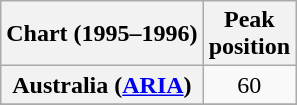<table class="wikitable sortable plainrowheaders">
<tr>
<th scope="col">Chart (1995–1996)</th>
<th scope="col">Peak<br>position</th>
</tr>
<tr>
<th scope="row">Australia (<a href='#'>ARIA</a>)</th>
<td align="center">60</td>
</tr>
<tr>
</tr>
<tr>
</tr>
<tr>
</tr>
<tr>
</tr>
<tr>
</tr>
<tr>
</tr>
<tr>
</tr>
<tr>
</tr>
<tr>
</tr>
<tr>
</tr>
</table>
